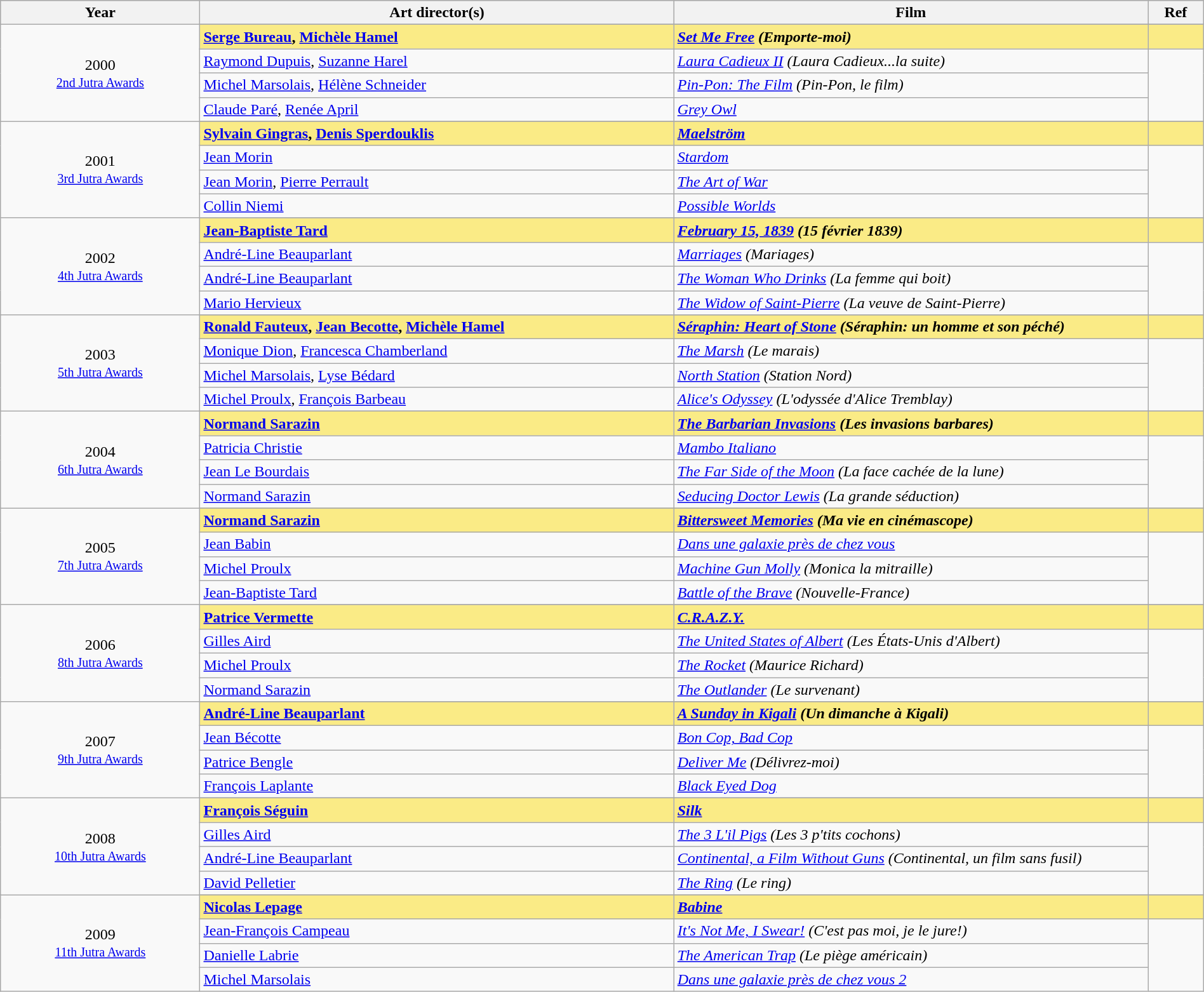<table class="wikitable" style="width:100%;">
<tr style="background:#bebebe;">
<th style="width:8%;">Year</th>
<th style="width:19%;">Art director(s)</th>
<th style="width:19%;">Film</th>
<th style="width:2%;">Ref</th>
</tr>
<tr>
<td rowspan="5" align="center">2000<br> <small><a href='#'>2nd Jutra Awards</a></small></td>
</tr>
<tr style="background:#FAEB86">
<td><strong><a href='#'>Serge Bureau</a>, <a href='#'>Michèle Hamel</a></strong></td>
<td><strong><em><a href='#'>Set Me Free</a> (Emporte-moi)</em></strong></td>
<td></td>
</tr>
<tr>
<td><a href='#'>Raymond Dupuis</a>, <a href='#'>Suzanne Harel</a></td>
<td><em><a href='#'>Laura Cadieux II</a> (Laura Cadieux...la suite)</em></td>
<td rowspan=3></td>
</tr>
<tr>
<td><a href='#'>Michel Marsolais</a>, <a href='#'>Hélène Schneider</a></td>
<td><em><a href='#'>Pin-Pon: The Film</a> (Pin-Pon, le film)</em></td>
</tr>
<tr>
<td><a href='#'>Claude Paré</a>, <a href='#'>Renée April</a></td>
<td><em><a href='#'>Grey Owl</a></em></td>
</tr>
<tr>
<td rowspan="5" align="center">2001<br> <small><a href='#'>3rd Jutra Awards</a></small></td>
</tr>
<tr style="background:#FAEB86">
<td><strong><a href='#'>Sylvain Gingras</a>, <a href='#'>Denis Sperdouklis</a></strong></td>
<td><strong><em><a href='#'>Maelström</a></em></strong></td>
<td></td>
</tr>
<tr>
<td><a href='#'>Jean Morin</a></td>
<td><em><a href='#'>Stardom</a></em></td>
<td rowspan=3></td>
</tr>
<tr>
<td><a href='#'>Jean Morin</a>, <a href='#'>Pierre Perrault</a></td>
<td><em><a href='#'>The Art of War</a></em></td>
</tr>
<tr>
<td><a href='#'>Collin Niemi</a></td>
<td><em><a href='#'>Possible Worlds</a></em></td>
</tr>
<tr>
<td rowspan="5" align="center">2002 <br> <small><a href='#'>4th Jutra Awards</a></small></td>
</tr>
<tr style="background:#FAEB86">
<td><strong><a href='#'>Jean-Baptiste Tard</a></strong></td>
<td><strong><em><a href='#'>February 15, 1839</a> (15 février 1839)</em></strong></td>
<td></td>
</tr>
<tr>
<td><a href='#'>André-Line Beauparlant</a></td>
<td><em><a href='#'>Marriages</a> (Mariages)</em></td>
<td rowspan=3></td>
</tr>
<tr>
<td><a href='#'>André-Line Beauparlant</a></td>
<td><em><a href='#'>The Woman Who Drinks</a> (La femme qui boit)</em></td>
</tr>
<tr>
<td><a href='#'>Mario Hervieux</a></td>
<td><em><a href='#'>The Widow of Saint-Pierre</a> (La veuve de Saint-Pierre)</em></td>
</tr>
<tr>
<td rowspan="5" align="center">2003 <br> <small><a href='#'>5th Jutra Awards</a></small></td>
</tr>
<tr style="background:#FAEB86">
<td><strong><a href='#'>Ronald Fauteux</a>, <a href='#'>Jean Becotte</a>, <a href='#'>Michèle Hamel</a></strong></td>
<td><strong><em><a href='#'>Séraphin: Heart of Stone</a> (Séraphin: un homme et son péché)</em></strong></td>
<td></td>
</tr>
<tr>
<td><a href='#'>Monique Dion</a>, <a href='#'>Francesca Chamberland</a></td>
<td><em><a href='#'>The Marsh</a> (Le marais)</em></td>
<td rowspan=3></td>
</tr>
<tr>
<td><a href='#'>Michel Marsolais</a>, <a href='#'>Lyse Bédard</a></td>
<td><em><a href='#'>North Station</a> (Station Nord)</em></td>
</tr>
<tr>
<td><a href='#'>Michel Proulx</a>, <a href='#'>François Barbeau</a></td>
<td><em><a href='#'>Alice's Odyssey</a> (L'odyssée d'Alice Tremblay)</em></td>
</tr>
<tr>
<td rowspan="5" align="center">2004 <br> <small><a href='#'>6th Jutra Awards</a></small></td>
</tr>
<tr style="background:#FAEB86">
<td><strong><a href='#'>Normand Sarazin</a></strong></td>
<td><strong><em><a href='#'>The Barbarian Invasions</a> (Les invasions barbares)</em></strong></td>
<td></td>
</tr>
<tr>
<td><a href='#'>Patricia Christie</a></td>
<td><em><a href='#'>Mambo Italiano</a></em></td>
<td rowspan=3></td>
</tr>
<tr>
<td><a href='#'>Jean Le Bourdais</a></td>
<td><em><a href='#'>The Far Side of the Moon</a> (La face cachée de la lune)</em></td>
</tr>
<tr>
<td><a href='#'>Normand Sarazin</a></td>
<td><em><a href='#'>Seducing Doctor Lewis</a> (La grande séduction)</em></td>
</tr>
<tr>
<td rowspan="5" align="center">2005 <br> <small><a href='#'>7th Jutra Awards</a></small></td>
</tr>
<tr style="background:#FAEB86">
<td><strong><a href='#'>Normand Sarazin</a></strong></td>
<td><strong><em><a href='#'>Bittersweet Memories</a> (Ma vie en cinémascope)</em></strong></td>
<td></td>
</tr>
<tr>
<td><a href='#'>Jean Babin</a></td>
<td><em><a href='#'>Dans une galaxie près de chez vous</a></em></td>
<td rowspan=3></td>
</tr>
<tr>
<td><a href='#'>Michel Proulx</a></td>
<td><em><a href='#'>Machine Gun Molly</a> (Monica la mitraille)</em></td>
</tr>
<tr>
<td><a href='#'>Jean-Baptiste Tard</a></td>
<td><em><a href='#'>Battle of the Brave</a> (Nouvelle-France)</em></td>
</tr>
<tr>
<td rowspan="5" align="center">2006 <br> <small><a href='#'>8th Jutra Awards</a></small></td>
</tr>
<tr style="background:#FAEB86">
<td><strong><a href='#'>Patrice Vermette</a></strong></td>
<td><strong><em><a href='#'>C.R.A.Z.Y.</a></em></strong></td>
<td></td>
</tr>
<tr>
<td><a href='#'>Gilles Aird</a></td>
<td><em><a href='#'>The United States of Albert</a> (Les États-Unis d'Albert)</em></td>
<td rowspan=3></td>
</tr>
<tr>
<td><a href='#'>Michel Proulx</a></td>
<td><em><a href='#'>The Rocket</a> (Maurice Richard)</em></td>
</tr>
<tr>
<td><a href='#'>Normand Sarazin</a></td>
<td><em><a href='#'>The Outlander</a> (Le survenant)</em></td>
</tr>
<tr>
<td rowspan="5" align="center">2007 <br> <small><a href='#'>9th Jutra Awards</a></small></td>
</tr>
<tr style="background:#FAEB86">
<td><strong><a href='#'>André-Line Beauparlant</a></strong></td>
<td><strong><em><a href='#'>A Sunday in Kigali</a> (Un dimanche à Kigali)</em></strong></td>
<td></td>
</tr>
<tr>
<td><a href='#'>Jean Bécotte</a></td>
<td><em><a href='#'>Bon Cop, Bad Cop</a></em></td>
<td rowspan=3></td>
</tr>
<tr>
<td><a href='#'>Patrice Bengle</a></td>
<td><em><a href='#'>Deliver Me</a> (Délivrez-moi)</em></td>
</tr>
<tr>
<td><a href='#'>François Laplante</a></td>
<td><em><a href='#'>Black Eyed Dog</a></em></td>
</tr>
<tr>
<td rowspan="5" align="center">2008 <br> <small><a href='#'>10th Jutra Awards</a></small></td>
</tr>
<tr style="background:#FAEB86">
<td><strong><a href='#'>François Séguin</a></strong></td>
<td><strong><em><a href='#'>Silk</a></em></strong></td>
<td></td>
</tr>
<tr>
<td><a href='#'>Gilles Aird</a></td>
<td><em><a href='#'>The 3 L'il Pigs</a> (Les 3 p'tits cochons)</em></td>
<td rowspan=3></td>
</tr>
<tr>
<td><a href='#'>André-Line Beauparlant</a></td>
<td><em><a href='#'>Continental, a Film Without Guns</a> (Continental, un film sans fusil)</em></td>
</tr>
<tr>
<td><a href='#'>David Pelletier</a></td>
<td><em><a href='#'>The Ring</a> (Le ring)</em></td>
</tr>
<tr>
<td rowspan="5" align="center">2009 <br> <small><a href='#'>11th Jutra Awards</a></small></td>
</tr>
<tr style="background:#FAEB86">
<td><strong><a href='#'>Nicolas Lepage</a></strong></td>
<td><strong><em><a href='#'>Babine</a></em></strong></td>
<td></td>
</tr>
<tr>
<td><a href='#'>Jean-François Campeau</a></td>
<td><em><a href='#'>It's Not Me, I Swear!</a> (C'est pas moi, je le jure!)</em></td>
<td rowspan=3></td>
</tr>
<tr>
<td><a href='#'>Danielle Labrie</a></td>
<td><em><a href='#'>The American Trap</a> (Le piège américain)</em></td>
</tr>
<tr>
<td><a href='#'>Michel Marsolais</a></td>
<td><em><a href='#'>Dans une galaxie près de chez vous 2</a></em></td>
</tr>
</table>
